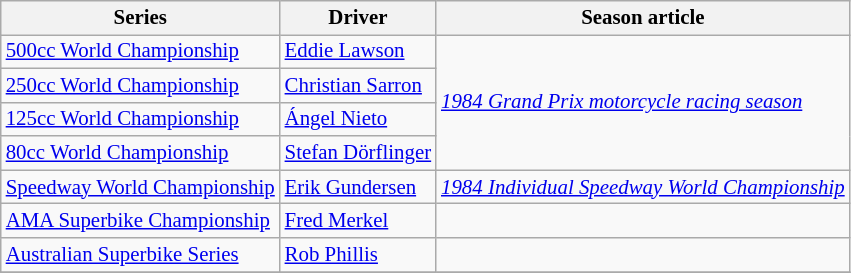<table class="wikitable" style="font-size: 87%;">
<tr>
<th>Series</th>
<th>Driver</th>
<th>Season article</th>
</tr>
<tr>
<td><a href='#'>500cc World Championship</a></td>
<td> <a href='#'>Eddie Lawson</a></td>
<td rowspan=4><em><a href='#'>1984 Grand Prix motorcycle racing season</a></em></td>
</tr>
<tr>
<td><a href='#'>250cc World Championship</a></td>
<td> <a href='#'>Christian Sarron</a></td>
</tr>
<tr>
<td><a href='#'>125cc World Championship</a></td>
<td> <a href='#'>Ángel Nieto</a></td>
</tr>
<tr>
<td><a href='#'>80cc World Championship</a></td>
<td> <a href='#'>Stefan Dörflinger</a></td>
</tr>
<tr>
<td><a href='#'>Speedway World Championship</a></td>
<td> <a href='#'>Erik Gundersen</a></td>
<td><em><a href='#'>1984 Individual Speedway World Championship</a></em></td>
</tr>
<tr>
<td><a href='#'>AMA Superbike Championship</a></td>
<td> <a href='#'>Fred Merkel</a></td>
<td></td>
</tr>
<tr>
<td><a href='#'>Australian Superbike Series</a></td>
<td> <a href='#'>Rob Phillis</a></td>
<td></td>
</tr>
<tr>
</tr>
</table>
